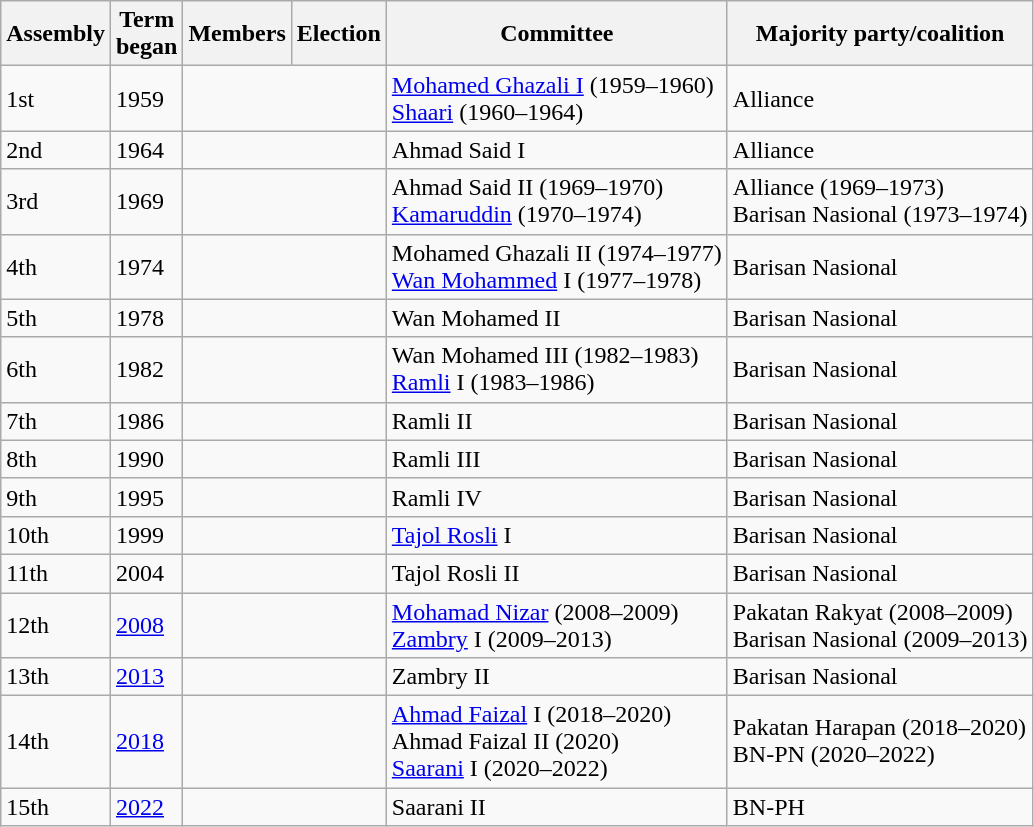<table class="wikitable">
<tr>
<th>Assembly</th>
<th>Term<br>began</th>
<th>Members</th>
<th>Election</th>
<th>Committee</th>
<th>Majority party/coalition</th>
</tr>
<tr>
<td>1st</td>
<td>1959</td>
<td colspan="2"></td>
<td><a href='#'>Mohamed Ghazali I</a> (1959–1960)<br><a href='#'>Shaari</a> (1960–1964)</td>
<td>Alliance</td>
</tr>
<tr>
<td>2nd</td>
<td>1964</td>
<td colspan="2"></td>
<td>Ahmad Said I</td>
<td>Alliance</td>
</tr>
<tr>
<td>3rd</td>
<td>1969</td>
<td colspan="2"></td>
<td>Ahmad Said II (1969–1970)<br><a href='#'>Kamaruddin</a> (1970–1974)</td>
<td>Alliance (1969–1973)<br>Barisan Nasional (1973–1974)</td>
</tr>
<tr>
<td>4th</td>
<td>1974</td>
<td colspan="2"></td>
<td>Mohamed Ghazali II (1974–1977)<br><a href='#'>Wan Mohammed</a> I (1977–1978)</td>
<td>Barisan Nasional</td>
</tr>
<tr>
<td>5th</td>
<td>1978</td>
<td colspan="2"></td>
<td>Wan Mohamed II</td>
<td>Barisan Nasional</td>
</tr>
<tr>
<td>6th</td>
<td>1982</td>
<td colspan="2"></td>
<td>Wan Mohamed III (1982–1983)<br><a href='#'>Ramli</a>  I (1983–1986)</td>
<td>Barisan Nasional</td>
</tr>
<tr>
<td>7th</td>
<td>1986</td>
<td colspan="2"></td>
<td>Ramli II</td>
<td>Barisan Nasional</td>
</tr>
<tr>
<td>8th</td>
<td>1990</td>
<td colspan="2"></td>
<td>Ramli III</td>
<td>Barisan Nasional</td>
</tr>
<tr>
<td>9th</td>
<td>1995</td>
<td colspan="2"></td>
<td>Ramli IV</td>
<td>Barisan Nasional</td>
</tr>
<tr>
<td>10th</td>
<td>1999</td>
<td colspan="2"></td>
<td><a href='#'>Tajol Rosli</a>  I</td>
<td>Barisan Nasional</td>
</tr>
<tr>
<td>11th</td>
<td>2004</td>
<td colspan="2"></td>
<td>Tajol Rosli II</td>
<td>Barisan Nasional</td>
</tr>
<tr>
<td>12th</td>
<td><a href='#'>2008</a></td>
<td colspan="2"></td>
<td><a href='#'>Mohamad Nizar</a> (2008–2009)<br><a href='#'>Zambry</a> I (2009–2013)</td>
<td>Pakatan Rakyat (2008–2009)<br>Barisan Nasional (2009–2013)</td>
</tr>
<tr>
<td>13th</td>
<td><a href='#'>2013</a></td>
<td colspan="2"></td>
<td>Zambry II</td>
<td>Barisan Nasional</td>
</tr>
<tr>
<td>14th</td>
<td><a href='#'>2018</a></td>
<td colspan="2"></td>
<td><a href='#'>Ahmad Faizal</a> I (2018–2020)<br>Ahmad Faizal II (2020)<br>
<a href='#'>Saarani</a> I (2020–2022)</td>
<td>Pakatan Harapan (2018–2020)<br>BN-PN (2020–2022)</td>
</tr>
<tr>
<td>15th</td>
<td><a href='#'>2022</a></td>
<td colspan="2"></td>
<td>Saarani II</td>
<td>BN-PH</td>
</tr>
</table>
